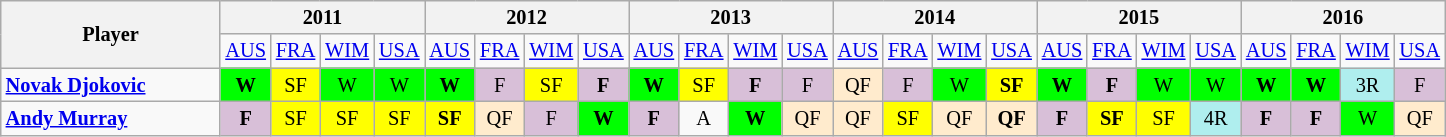<table class=wikitable style=text-align:center;font-size:85%>
<tr>
<th rowspan="2" style="width:140px;">Player</th>
<th colspan=4>2011</th>
<th colspan=4>2012</th>
<th colspan=4>2013</th>
<th colspan=4>2014</th>
<th colspan=4>2015</th>
<th colspan=4>2016</th>
</tr>
<tr>
<td><a href='#'>AUS</a></td>
<td><a href='#'>FRA</a></td>
<td><a href='#'>WIM</a></td>
<td><a href='#'>USA</a></td>
<td><a href='#'>AUS</a></td>
<td><a href='#'>FRA</a></td>
<td><a href='#'>WIM</a></td>
<td><a href='#'>USA</a></td>
<td><a href='#'>AUS</a></td>
<td><a href='#'>FRA</a></td>
<td><a href='#'>WIM</a></td>
<td><a href='#'>USA</a></td>
<td><a href='#'>AUS</a></td>
<td><a href='#'>FRA</a></td>
<td><a href='#'>WIM</a></td>
<td><a href='#'>USA</a></td>
<td><a href='#'>AUS</a></td>
<td><a href='#'>FRA</a></td>
<td><a href='#'>WIM</a></td>
<td><a href='#'>USA</a></td>
<td><a href='#'>AUS</a></td>
<td><a href='#'>FRA</a></td>
<td><a href='#'>WIM</a></td>
<td><a href='#'>USA</a></td>
</tr>
<tr>
<td align=left><strong> <a href='#'>Novak Djokovic</a></strong></td>
<td bgcolor=lime><strong>W</strong></td>
<td bgcolor=yellow>SF</td>
<td bgcolor=lime>W</td>
<td bgcolor=lime>W</td>
<td bgcolor=lime><strong>W</strong></td>
<td bgcolor=thistle>F</td>
<td bgcolor=yellow>SF</td>
<td bgcolor=thistle><strong>F</strong></td>
<td bgcolor=lime><strong>W</strong></td>
<td bgcolor=yellow>SF</td>
<td bgcolor=thistle><strong>F</strong></td>
<td bgcolor=thistle>F</td>
<td bgcolor=#ffebcd>QF</td>
<td bgcolor=thistle>F</td>
<td bgcolor=lime>W</td>
<td bgcolor=yellow><strong>SF</strong></td>
<td bgcolor=lime><strong>W</strong></td>
<td bgcolor=thistle><strong>F</strong></td>
<td bgcolor=lime>W</td>
<td bgcolor=lime>W</td>
<td bgcolor=lime><strong>W</strong></td>
<td bgcolor=lime><strong>W</strong></td>
<td style="background:#afeeee;">3R</td>
<td bgcolor=thistle>F</td>
</tr>
<tr>
<td align=left><strong> <a href='#'>Andy Murray</a></strong></td>
<td bgcolor=thistle><strong>F</strong></td>
<td bgcolor=yellow>SF</td>
<td bgcolor=yellow>SF</td>
<td bgcolor=yellow>SF</td>
<td bgcolor=yellow><strong>SF</strong></td>
<td bgcolor=#ffebcd>QF</td>
<td bgcolor=thistle>F</td>
<td bgcolor=lime><strong>W</strong></td>
<td bgcolor=thistle><strong>F</strong></td>
<td>A</td>
<td bgcolor=lime><strong>W</strong></td>
<td bgcolor=#ffebcd>QF</td>
<td bgcolor=#ffebcd>QF</td>
<td bgcolor=yellow>SF</td>
<td bgcolor=#ffebcd>QF</td>
<td bgcolor=#ffebcd><strong>QF</strong></td>
<td bgcolor=thistle><strong>F</strong></td>
<td bgcolor=yellow><strong>SF</strong></td>
<td bgcolor=yellow>SF</td>
<td style="background:#afeeee;">4R</td>
<td bgcolor=thistle><strong>F</strong></td>
<td bgcolor=thistle><strong>F</strong></td>
<td bgcolor=lime>W</td>
<td bgcolor=#ffebcd>QF</td>
</tr>
</table>
